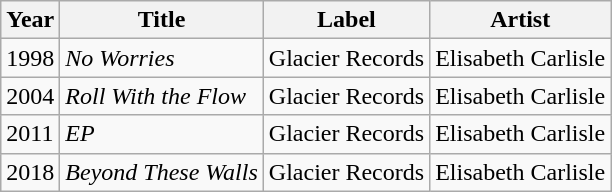<table class="wikitable">
<tr>
<th>Year</th>
<th>Title</th>
<th>Label</th>
<th>Artist</th>
</tr>
<tr>
<td>1998</td>
<td><em>No Worries</em></td>
<td>Glacier Records</td>
<td>Elisabeth Carlisle</td>
</tr>
<tr>
<td>2004</td>
<td><em>Roll With the Flow</em></td>
<td>Glacier Records</td>
<td>Elisabeth Carlisle</td>
</tr>
<tr>
<td>2011</td>
<td><em>EP</em></td>
<td>Glacier Records</td>
<td>Elisabeth Carlisle</td>
</tr>
<tr>
<td>2018</td>
<td><em>Beyond These Walls</em></td>
<td>Glacier Records</td>
<td>Elisabeth Carlisle</td>
</tr>
</table>
